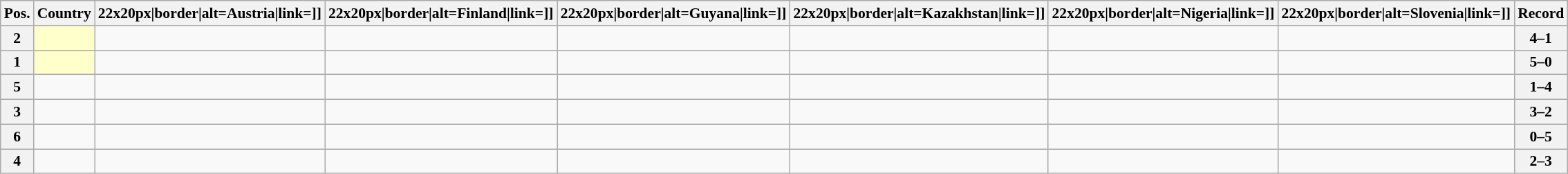<table class="wikitable sortable nowrap" style="text-align:center; font-size:0.9em;">
<tr>
<th>Pos.</th>
<th>Country</th>
<th [[Image:>22x20px|border|alt=Austria|link=]]</th>
<th [[Image:>22x20px|border|alt=Finland|link=]]</th>
<th [[Image:>22x20px|border|alt=Guyana|link=]]</th>
<th [[Image:>22x20px|border|alt=Kazakhstan|link=]]</th>
<th [[Image:>22x20px|border|alt=Nigeria|link=]]</th>
<th [[Image:>22x20px|border|alt=Slovenia|link=]]</th>
<th>Record</th>
</tr>
<tr>
<th>2</th>
<td style="text-align:left; background:#ffffcc;"></td>
<td></td>
<td></td>
<td></td>
<td></td>
<td></td>
<td></td>
<th>4–1</th>
</tr>
<tr>
<th>1</th>
<td style="text-align:left; background:#ffffcc;"></td>
<td></td>
<td></td>
<td></td>
<td></td>
<td></td>
<td></td>
<th>5–0</th>
</tr>
<tr>
<th>5</th>
<td style="text-align:left;"></td>
<td></td>
<td></td>
<td></td>
<td></td>
<td></td>
<td></td>
<th>1–4</th>
</tr>
<tr>
<th>3</th>
<td style="text-align:left;"></td>
<td></td>
<td></td>
<td></td>
<td></td>
<td></td>
<td></td>
<th>3–2</th>
</tr>
<tr>
<th>6</th>
<td style="text-align:left;"></td>
<td></td>
<td></td>
<td></td>
<td></td>
<td></td>
<td></td>
<th>0–5</th>
</tr>
<tr>
<th>4</th>
<td style="text-align:left;"></td>
<td></td>
<td></td>
<td></td>
<td></td>
<td></td>
<td></td>
<th>2–3</th>
</tr>
</table>
